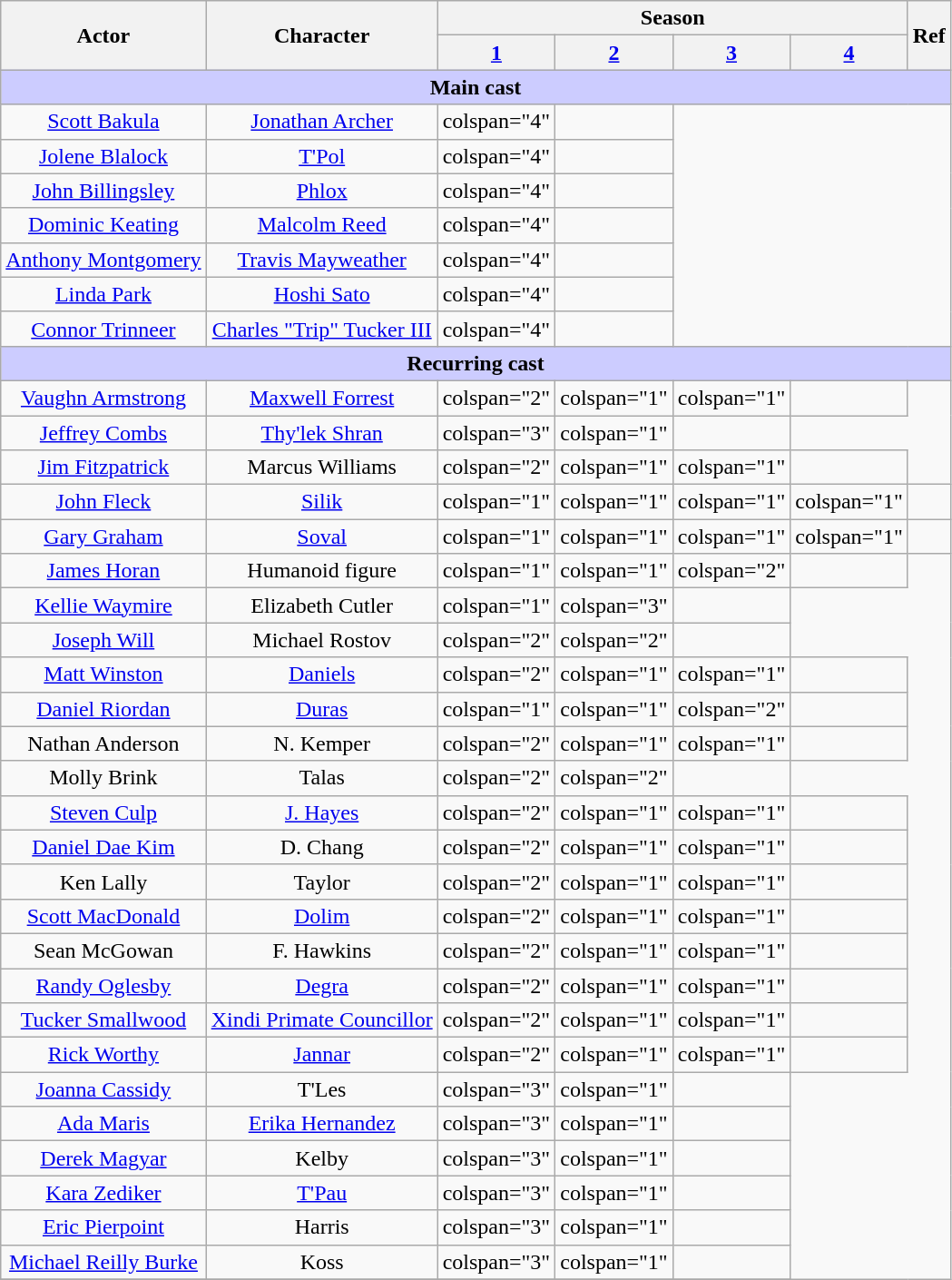<table class="wikitable plainrowheaders" style="text-align:center;">
<tr>
<th scope="col" rowspan="2">Actor</th>
<th scope="col" rowspan="2">Character</th>
<th scope="col" colspan="4">Season</th>
<th rowspan="2" scope="col">Ref</th>
</tr>
<tr>
<th scope="col"><a href='#'>1</a></th>
<th scope="col"><a href='#'>2</a></th>
<th scope="col"><a href='#'>3</a></th>
<th scope="col"><a href='#'>4</a></th>
</tr>
<tr>
<td scope="row" colspan="10" style="background-color:#ccccff;"><strong>Main cast</strong></td>
</tr>
<tr>
<td><a href='#'>Scott Bakula</a></td>
<td><a href='#'>Jonathan Archer</a></td>
<td>colspan="4" </td>
<td></td>
</tr>
<tr>
<td><a href='#'>Jolene Blalock</a></td>
<td><a href='#'>T'Pol</a></td>
<td>colspan="4" </td>
<td></td>
</tr>
<tr>
<td><a href='#'>John Billingsley</a></td>
<td><a href='#'>Phlox</a></td>
<td>colspan="4" </td>
<td></td>
</tr>
<tr>
<td><a href='#'>Dominic Keating</a></td>
<td><a href='#'>Malcolm Reed</a></td>
<td>colspan="4" </td>
<td></td>
</tr>
<tr>
<td><a href='#'>Anthony Montgomery</a></td>
<td><a href='#'>Travis Mayweather</a></td>
<td>colspan="4" </td>
<td></td>
</tr>
<tr>
<td><a href='#'>Linda Park</a></td>
<td><a href='#'>Hoshi Sato</a></td>
<td>colspan="4" </td>
<td></td>
</tr>
<tr>
<td><a href='#'>Connor Trinneer</a></td>
<td><a href='#'>Charles "Trip" Tucker III</a></td>
<td>colspan="4" </td>
<td></td>
</tr>
<tr>
<td scope="row" colspan="10" style="background-color:#ccccff;"><strong>Recurring cast</strong></td>
</tr>
<tr>
<td><a href='#'>Vaughn Armstrong</a></td>
<td><a href='#'>Maxwell Forrest</a></td>
<td>colspan="2" </td>
<td>colspan="1" </td>
<td>colspan="1" </td>
<td></td>
</tr>
<tr>
<td><a href='#'>Jeffrey Combs</a></td>
<td><a href='#'>Thy'lek Shran</a></td>
<td>colspan="3" </td>
<td>colspan="1" </td>
<td></td>
</tr>
<tr>
<td><a href='#'>Jim Fitzpatrick</a></td>
<td>Marcus Williams</td>
<td>colspan="2" </td>
<td>colspan="1" </td>
<td>colspan="1" </td>
<td></td>
</tr>
<tr>
<td><a href='#'>John Fleck</a></td>
<td><a href='#'>Silik</a></td>
<td>colspan="1" </td>
<td>colspan="1" </td>
<td>colspan="1" </td>
<td>colspan="1" </td>
<td></td>
</tr>
<tr>
<td><a href='#'>Gary Graham</a></td>
<td><a href='#'>Soval</a></td>
<td>colspan="1" </td>
<td>colspan="1" </td>
<td>colspan="1" </td>
<td>colspan="1" </td>
<td></td>
</tr>
<tr>
<td><a href='#'>James Horan</a></td>
<td>Humanoid figure</td>
<td>colspan="1" </td>
<td>colspan="1" </td>
<td>colspan="2" </td>
<td></td>
</tr>
<tr>
<td><a href='#'>Kellie Waymire</a></td>
<td>Elizabeth Cutler</td>
<td>colspan="1" </td>
<td>colspan="3" </td>
<td></td>
</tr>
<tr>
<td><a href='#'>Joseph Will</a></td>
<td>Michael Rostov</td>
<td>colspan="2" </td>
<td>colspan="2" </td>
<td></td>
</tr>
<tr>
<td><a href='#'>Matt Winston</a></td>
<td><a href='#'>Daniels</a></td>
<td>colspan="2" </td>
<td>colspan="1" </td>
<td>colspan="1" </td>
<td></td>
</tr>
<tr>
<td><a href='#'>Daniel Riordan</a></td>
<td><a href='#'>Duras</a></td>
<td>colspan="1" </td>
<td>colspan="1" </td>
<td>colspan="2" </td>
<td></td>
</tr>
<tr>
<td>Nathan Anderson</td>
<td>N. Kemper</td>
<td>colspan="2" </td>
<td>colspan="1" </td>
<td>colspan="1" </td>
<td></td>
</tr>
<tr>
<td>Molly Brink</td>
<td>Talas</td>
<td>colspan="2" </td>
<td>colspan="2" </td>
<td></td>
</tr>
<tr>
<td><a href='#'>Steven Culp</a></td>
<td><a href='#'>J. Hayes</a></td>
<td>colspan="2" </td>
<td>colspan="1" </td>
<td>colspan="1" </td>
<td></td>
</tr>
<tr>
<td><a href='#'>Daniel Dae Kim</a></td>
<td>D. Chang</td>
<td>colspan="2" </td>
<td>colspan="1" </td>
<td>colspan="1" </td>
<td></td>
</tr>
<tr>
<td>Ken Lally</td>
<td>Taylor</td>
<td>colspan="2" </td>
<td>colspan="1" </td>
<td>colspan="1" </td>
<td></td>
</tr>
<tr>
<td><a href='#'>Scott MacDonald</a></td>
<td><a href='#'>Dolim</a></td>
<td>colspan="2" </td>
<td>colspan="1" </td>
<td>colspan="1" </td>
<td></td>
</tr>
<tr>
<td>Sean McGowan</td>
<td>F. Hawkins</td>
<td>colspan="2" </td>
<td>colspan="1" </td>
<td>colspan="1" </td>
<td></td>
</tr>
<tr>
<td><a href='#'>Randy Oglesby</a></td>
<td><a href='#'>Degra</a></td>
<td>colspan="2" </td>
<td>colspan="1" </td>
<td>colspan="1" </td>
<td></td>
</tr>
<tr>
<td><a href='#'>Tucker Smallwood</a></td>
<td><a href='#'>Xindi Primate Councillor</a></td>
<td>colspan="2" </td>
<td>colspan="1" </td>
<td>colspan="1" </td>
<td></td>
</tr>
<tr>
<td><a href='#'>Rick Worthy</a></td>
<td><a href='#'>Jannar</a></td>
<td>colspan="2" </td>
<td>colspan="1" </td>
<td>colspan="1" </td>
<td></td>
</tr>
<tr>
<td><a href='#'>Joanna Cassidy</a></td>
<td>T'Les</td>
<td>colspan="3" </td>
<td>colspan="1" </td>
<td></td>
</tr>
<tr>
<td><a href='#'>Ada Maris</a></td>
<td><a href='#'>Erika Hernandez</a></td>
<td>colspan="3" </td>
<td>colspan="1" </td>
<td></td>
</tr>
<tr>
<td><a href='#'>Derek Magyar</a></td>
<td>Kelby</td>
<td>colspan="3" </td>
<td>colspan="1" </td>
<td></td>
</tr>
<tr>
<td><a href='#'>Kara Zediker</a></td>
<td><a href='#'>T'Pau</a></td>
<td>colspan="3" </td>
<td>colspan="1" </td>
<td></td>
</tr>
<tr>
<td><a href='#'>Eric Pierpoint</a></td>
<td>Harris</td>
<td>colspan="3" </td>
<td>colspan="1" </td>
<td></td>
</tr>
<tr>
<td><a href='#'>Michael Reilly Burke</a></td>
<td>Koss</td>
<td>colspan="3" </td>
<td>colspan="1" </td>
<td></td>
</tr>
<tr>
</tr>
</table>
